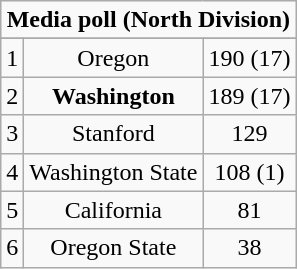<table class="wikitable" style="display: inline-table;">
<tr>
<td align="center" Colspan="3"><strong>Media poll (North Division)</strong></td>
</tr>
<tr align="center">
</tr>
<tr align="center">
<td>1</td>
<td>Oregon</td>
<td>190 (17)</td>
</tr>
<tr align="center">
<td>2</td>
<td><strong>Washington</strong></td>
<td>189 (17)</td>
</tr>
<tr align="center">
<td>3</td>
<td>Stanford</td>
<td>129</td>
</tr>
<tr align="center">
<td>4</td>
<td>Washington State</td>
<td>108 (1)</td>
</tr>
<tr align="center">
<td>5</td>
<td>California</td>
<td>81</td>
</tr>
<tr align="center">
<td>6</td>
<td>Oregon State</td>
<td>38</td>
</tr>
</table>
